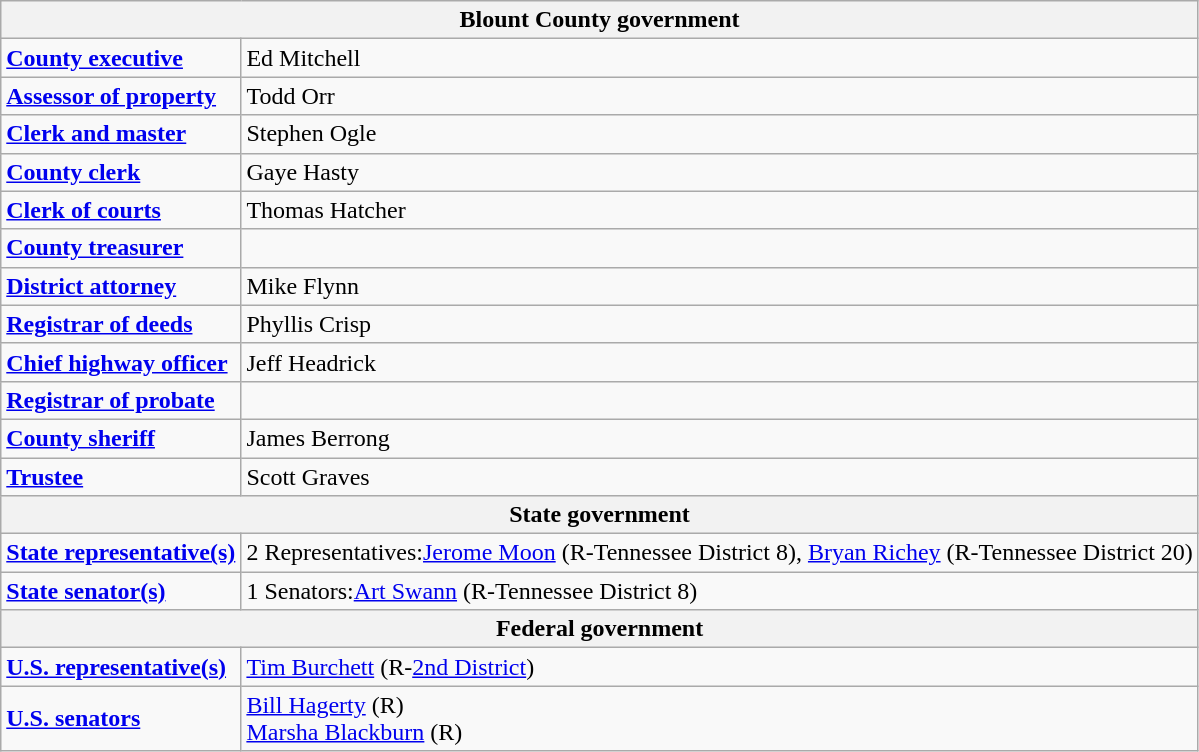<table class="wikitable">
<tr>
<th colspan=2>Blount County government</th>
</tr>
<tr>
<td><strong><a href='#'>County executive</a></strong></td>
<td>Ed Mitchell</td>
</tr>
<tr>
<td><strong><a href='#'>Assessor of property</a></strong></td>
<td>Todd Orr</td>
</tr>
<tr>
<td><strong><a href='#'>Clerk and master</a></strong></td>
<td>Stephen Ogle</td>
</tr>
<tr>
<td><strong><a href='#'>County clerk</a></strong></td>
<td>Gaye Hasty</td>
</tr>
<tr>
<td><strong><a href='#'>Clerk of courts</a></strong></td>
<td>Thomas Hatcher</td>
</tr>
<tr>
<td><strong><a href='#'>County treasurer</a></strong></td>
<td></td>
</tr>
<tr>
<td><strong><a href='#'>District attorney</a></strong></td>
<td>Mike Flynn</td>
</tr>
<tr>
<td><strong><a href='#'>Registrar of deeds</a></strong></td>
<td>Phyllis Crisp</td>
</tr>
<tr>
<td><strong><a href='#'>Chief highway officer</a></strong></td>
<td>Jeff Headrick</td>
</tr>
<tr>
<td><strong><a href='#'>Registrar of probate</a></strong></td>
<td></td>
</tr>
<tr Stephen Ogle>
<td><strong><a href='#'>County sheriff</a></strong></td>
<td>James Berrong</td>
</tr>
<tr>
<td><strong><a href='#'>Trustee</a></strong></td>
<td>Scott Graves</td>
</tr>
<tr>
<th colspan=2>State government</th>
</tr>
<tr>
<td><strong><a href='#'>State representative(s)</a></strong></td>
<td>2 Representatives:<a href='#'>Jerome Moon</a> (R-Tennessee District 8), <a href='#'>Bryan Richey</a> (R-Tennessee District 20)</td>
</tr>
<tr>
<td><strong><a href='#'>State senator(s)</a></strong></td>
<td>1 Senators:<a href='#'>Art Swann</a> (R-Tennessee District 8)</td>
</tr>
<tr>
<th colspan=2>Federal government</th>
</tr>
<tr>
<td><strong><a href='#'>U.S. representative(s)</a></strong></td>
<td><a href='#'>Tim Burchett</a> (R-<a href='#'>2nd District</a>)</td>
</tr>
<tr>
<td><strong><a href='#'>U.S. senators</a></strong></td>
<td><a href='#'>Bill Hagerty</a> (R)<br><a href='#'>Marsha Blackburn</a> (R)</td>
</tr>
</table>
